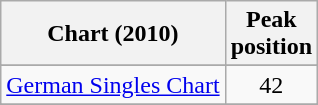<table class="wikitable sortable">
<tr>
<th>Chart (2010)</th>
<th>Peak<br>position</th>
</tr>
<tr>
</tr>
<tr>
</tr>
<tr>
<td><a href='#'>German Singles Chart</a></td>
<td style="text-align:center;">42</td>
</tr>
<tr>
</tr>
<tr>
</tr>
<tr>
</tr>
<tr>
</tr>
<tr>
</tr>
<tr>
</tr>
<tr>
</tr>
</table>
